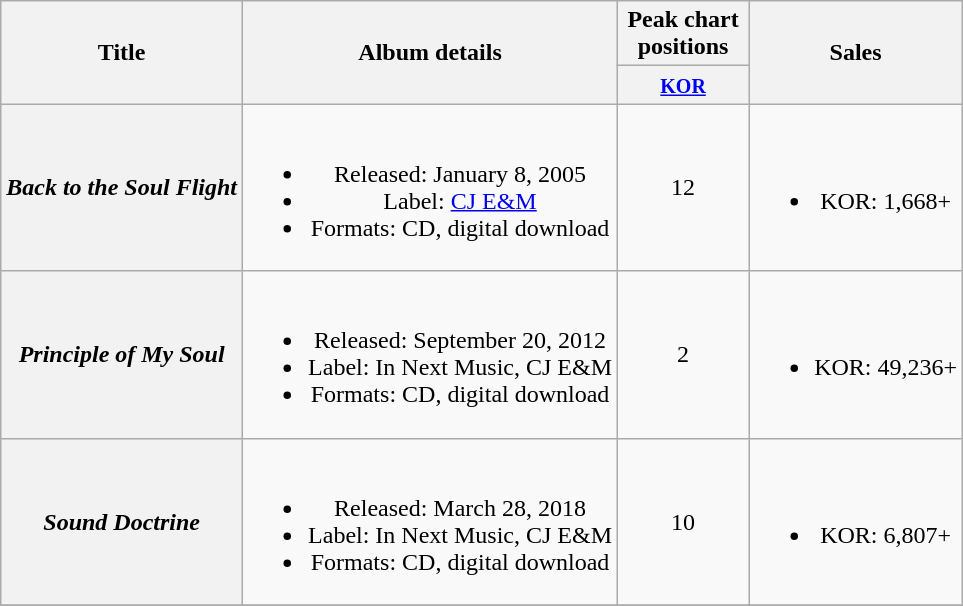<table class="wikitable plainrowheaders" style="text-align:center;">
<tr>
<th scope="col" rowspan="2">Title</th>
<th scope="col" rowspan="2">Album details</th>
<th scope="col" colspan="1" style="width:5em;">Peak chart positions</th>
<th scope="col" rowspan="2">Sales</th>
</tr>
<tr>
<th><small><a href='#'>KOR</a></small><br></th>
</tr>
<tr>
<th scope="row"><em>Back to the Soul Flight</em></th>
<td><br><ul><li>Released: January 8, 2005</li><li>Label: <a href='#'>CJ E&M</a></li><li>Formats: CD, digital download</li></ul></td>
<td>12</td>
<td><br><ul><li>KOR: 1,668+</li></ul></td>
</tr>
<tr>
<th scope="row"><em>Principle of My Soul</em></th>
<td><br><ul><li>Released: September 20, 2012</li><li>Label: In Next Music, CJ E&M</li><li>Formats: CD, digital download</li></ul></td>
<td>2</td>
<td><br><ul><li>KOR: 49,236+</li></ul></td>
</tr>
<tr>
<th scope="row"><em>Sound Doctrine</em></th>
<td><br><ul><li>Released: March 28, 2018</li><li>Label: In Next Music, CJ E&M</li><li>Formats: CD, digital download</li></ul></td>
<td>10</td>
<td><br><ul><li>KOR: 6,807+</li></ul></td>
</tr>
<tr>
</tr>
</table>
